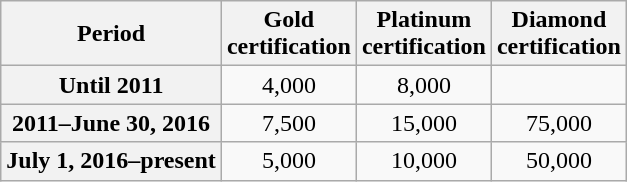<table class="wikitable plainrowheaders" style="text-align:center;">
<tr>
<th>Period</th>
<th>Gold<br>certification</th>
<th>Platinum<br>certification</th>
<th>Diamond<br>certification</th>
</tr>
<tr>
<th scope="row">Until 2011</th>
<td>4,000</td>
<td>8,000</td>
<td></td>
</tr>
<tr>
<th scope="row">2011–June 30, 2016</th>
<td>7,500</td>
<td>15,000</td>
<td>75,000</td>
</tr>
<tr>
<th scope="row">July 1, 2016–present</th>
<td>5,000</td>
<td>10,000</td>
<td>50,000</td>
</tr>
</table>
